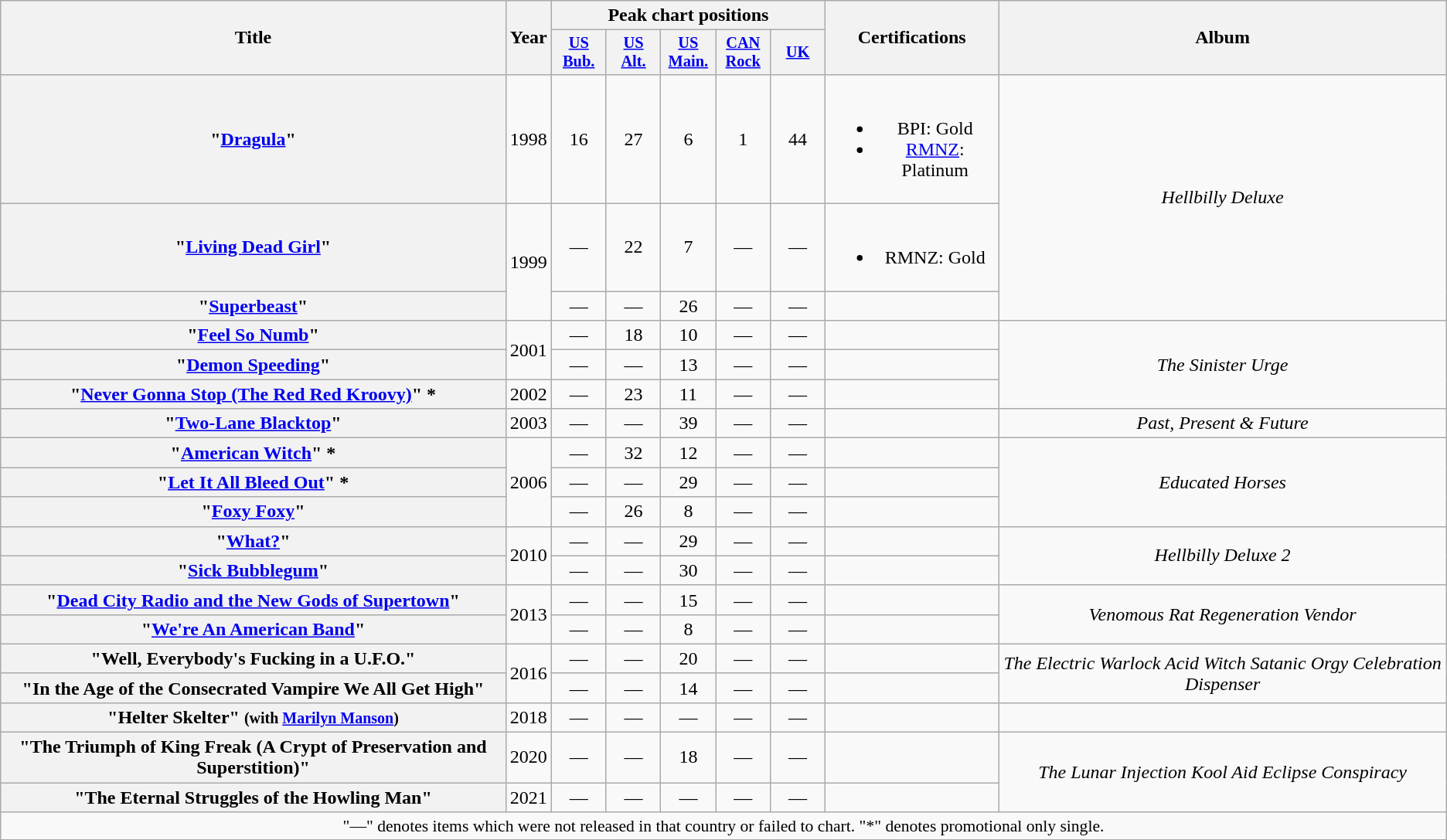<table class="wikitable plainrowheaders" style="text-align:center;">
<tr>
<th scope="col" rowspan="2">Title</th>
<th scope="col" rowspan="2">Year</th>
<th scope="col" colspan="5">Peak chart positions</th>
<th scope="col" rowspan="2">Certifications</th>
<th scope="col" rowspan="2">Album</th>
</tr>
<tr>
<th scope="col" style="width:3em;font-size:85%;"><a href='#'>US<br>Bub.</a><br></th>
<th scope="col" style="width:3em;font-size:85%;"><a href='#'>US<br>Alt.</a><br></th>
<th scope="col" style="width:3em;font-size:85%;"><a href='#'>US<br>Main.</a><br></th>
<th scope="col" style="width:3em;font-size:85%;"><a href='#'>CAN<br>Rock</a><br></th>
<th scope="col" style="width:3em;font-size:85%;"><a href='#'>UK</a><br></th>
</tr>
<tr>
<th scope="row">"<a href='#'>Dragula</a>"</th>
<td>1998</td>
<td>16</td>
<td>27</td>
<td>6</td>
<td>1</td>
<td>44</td>
<td><br><ul><li>BPI: Gold</li><li><a href='#'>RMNZ</a>: Platinum</li></ul></td>
<td rowspan=3><em>Hellbilly Deluxe</em></td>
</tr>
<tr>
<th scope="row">"<a href='#'>Living Dead Girl</a>"</th>
<td rowspan=2>1999</td>
<td>—</td>
<td>22</td>
<td>7</td>
<td>—</td>
<td>—</td>
<td><br><ul><li>RMNZ: Gold</li></ul></td>
</tr>
<tr>
<th scope="row">"<a href='#'>Superbeast</a>"</th>
<td>—</td>
<td>—</td>
<td>26</td>
<td>—</td>
<td>—</td>
<td></td>
</tr>
<tr>
<th scope="row">"<a href='#'>Feel So Numb</a>"</th>
<td rowspan=2>2001</td>
<td>—</td>
<td>18</td>
<td>10</td>
<td>—</td>
<td>—</td>
<td></td>
<td rowspan=3><em>The Sinister Urge</em></td>
</tr>
<tr>
<th scope="row">"<a href='#'>Demon Speeding</a>"</th>
<td>—</td>
<td>—</td>
<td>13</td>
<td>—</td>
<td>—</td>
<td></td>
</tr>
<tr>
<th scope="row">"<a href='#'>Never Gonna Stop (The Red Red Kroovy)</a>" *</th>
<td>2002</td>
<td>—</td>
<td>23</td>
<td>11</td>
<td>—</td>
<td>—</td>
<td></td>
</tr>
<tr>
<th scope="row">"<a href='#'>Two-Lane Blacktop</a>"</th>
<td>2003</td>
<td>—</td>
<td>—</td>
<td>39</td>
<td>—</td>
<td>—</td>
<td></td>
<td><em>Past, Present & Future</em></td>
</tr>
<tr>
<th scope="row">"<a href='#'>American Witch</a>" *</th>
<td rowspan=3>2006</td>
<td>—</td>
<td>32</td>
<td>12</td>
<td>—</td>
<td>—</td>
<td></td>
<td rowspan=3><em>Educated Horses</em></td>
</tr>
<tr>
<th scope="row">"<a href='#'>Let It All Bleed Out</a>" *</th>
<td>—</td>
<td>—</td>
<td>29</td>
<td>—</td>
<td>—</td>
<td></td>
</tr>
<tr>
<th scope="row">"<a href='#'>Foxy Foxy</a>"</th>
<td>—</td>
<td>26</td>
<td>8</td>
<td>—</td>
<td>—</td>
<td></td>
</tr>
<tr>
<th scope="row">"<a href='#'>What?</a>"</th>
<td rowspan=2>2010</td>
<td>—</td>
<td>—</td>
<td>29</td>
<td>—</td>
<td>—</td>
<td></td>
<td rowspan=2><em>Hellbilly Deluxe 2</em></td>
</tr>
<tr>
<th scope="row">"<a href='#'>Sick Bubblegum</a>"</th>
<td>—</td>
<td>—</td>
<td>30</td>
<td>—</td>
<td>—</td>
<td></td>
</tr>
<tr>
<th scope="row">"<a href='#'>Dead City Radio and the New Gods of Supertown</a>"</th>
<td rowspan=2>2013</td>
<td>—</td>
<td>—</td>
<td>15</td>
<td>—</td>
<td>—</td>
<td></td>
<td rowspan=2><em>Venomous Rat Regeneration Vendor</em></td>
</tr>
<tr>
<th scope="row">"<a href='#'>We're An American Band</a>"</th>
<td>—</td>
<td>—</td>
<td>8</td>
<td>—</td>
<td>—</td>
<td></td>
</tr>
<tr>
<th scope="row">"Well, Everybody's Fucking in a U.F.O."</th>
<td rowspan=2>2016</td>
<td>—</td>
<td>—</td>
<td>20</td>
<td>—</td>
<td>—</td>
<td></td>
<td rowspan=2><em>The Electric Warlock Acid Witch Satanic Orgy Celebration Dispenser</em></td>
</tr>
<tr>
<th scope="row">"In the Age of the Consecrated Vampire We All Get High"</th>
<td>—</td>
<td>—</td>
<td>14</td>
<td>—</td>
<td>—</td>
<td></td>
</tr>
<tr>
<th scope="row">"Helter Skelter" <small>(with <a href='#'>Marilyn Manson</a>)</small></th>
<td>2018</td>
<td>—</td>
<td>—</td>
<td>—</td>
<td>—</td>
<td>—</td>
<td></td>
<td></td>
</tr>
<tr>
<th scope="row">"The Triumph of King Freak (A Crypt of Preservation and Superstition)"</th>
<td>2020</td>
<td>—</td>
<td>—</td>
<td>18</td>
<td>—</td>
<td>—</td>
<td></td>
<td rowspan=2><em>The Lunar Injection Kool Aid Eclipse Conspiracy</em></td>
</tr>
<tr>
<th scope="row">"The Eternal Struggles of the Howling Man"</th>
<td>2021</td>
<td>—</td>
<td>—</td>
<td>—</td>
<td>—</td>
<td>—</td>
<td></td>
</tr>
<tr>
<td colspan="9" style="font-size:90%">"—" denotes items which were not released in that country or failed to chart. "*" denotes promotional only single.</td>
</tr>
</table>
